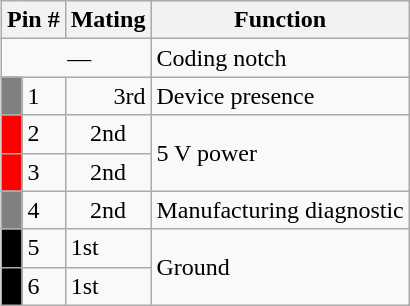<table class="wikitable" style="float:right; margin-left:1em; margin-right:0; margin-top:0;">
<tr>
<th colspan="2">Pin #</th>
<th>Mating</th>
<th>Function</th>
</tr>
<tr>
<td colspan="3" style="text-align:center;"> —</td>
<td>Coding notch</td>
</tr>
<tr>
<td style="background:gray;"></td>
<td>1</td>
<td align=right>3rd</td>
<td>Device presence</td>
</tr>
<tr>
<td style="background:red;"></td>
<td>2</td>
<td align=center>2nd</td>
<td rowspan=2>5 V power</td>
</tr>
<tr>
<td style="background:red;"></td>
<td>3</td>
<td align="center">2nd</td>
</tr>
<tr>
<td style="background:gray;"></td>
<td>4</td>
<td align=center>2nd</td>
<td>Manufacturing diagnostic</td>
</tr>
<tr>
<td style="background:black;"></td>
<td>5</td>
<td align=left>1st</td>
<td rowspan=2>Ground</td>
</tr>
<tr>
<td style="background:black;"></td>
<td>6</td>
<td align=left>1st</td>
</tr>
</table>
